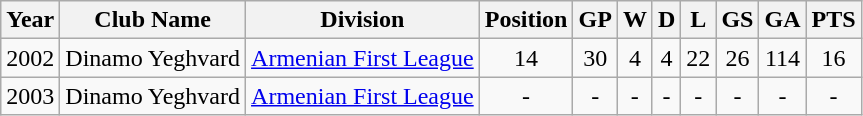<table class="wikitable" style="text-align: center;">
<tr>
<th>Year</th>
<th>Club Name</th>
<th>Division</th>
<th>Position</th>
<th>GP</th>
<th>W</th>
<th>D</th>
<th>L</th>
<th>GS</th>
<th>GA</th>
<th>PTS</th>
</tr>
<tr>
<td>2002</td>
<td>Dinamo Yeghvard</td>
<td><a href='#'>Armenian First League</a></td>
<td>14</td>
<td>30</td>
<td>4</td>
<td>4</td>
<td>22</td>
<td>26</td>
<td>114</td>
<td>16</td>
</tr>
<tr>
<td>2003</td>
<td>Dinamo Yeghvard</td>
<td><a href='#'>Armenian First League</a></td>
<td>-</td>
<td>-</td>
<td>-</td>
<td>-</td>
<td>-</td>
<td>-</td>
<td>-</td>
<td>-</td>
</tr>
</table>
